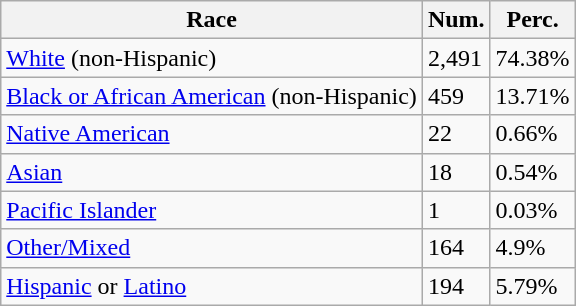<table class="wikitable">
<tr>
<th>Race</th>
<th>Num.</th>
<th>Perc.</th>
</tr>
<tr>
<td><a href='#'>White</a> (non-Hispanic)</td>
<td>2,491</td>
<td>74.38%</td>
</tr>
<tr>
<td><a href='#'>Black or African American</a> (non-Hispanic)</td>
<td>459</td>
<td>13.71%</td>
</tr>
<tr>
<td><a href='#'>Native American</a></td>
<td>22</td>
<td>0.66%</td>
</tr>
<tr>
<td><a href='#'>Asian</a></td>
<td>18</td>
<td>0.54%</td>
</tr>
<tr>
<td><a href='#'>Pacific Islander</a></td>
<td>1</td>
<td>0.03%</td>
</tr>
<tr>
<td><a href='#'>Other/Mixed</a></td>
<td>164</td>
<td>4.9%</td>
</tr>
<tr>
<td><a href='#'>Hispanic</a> or <a href='#'>Latino</a></td>
<td>194</td>
<td>5.79%</td>
</tr>
</table>
